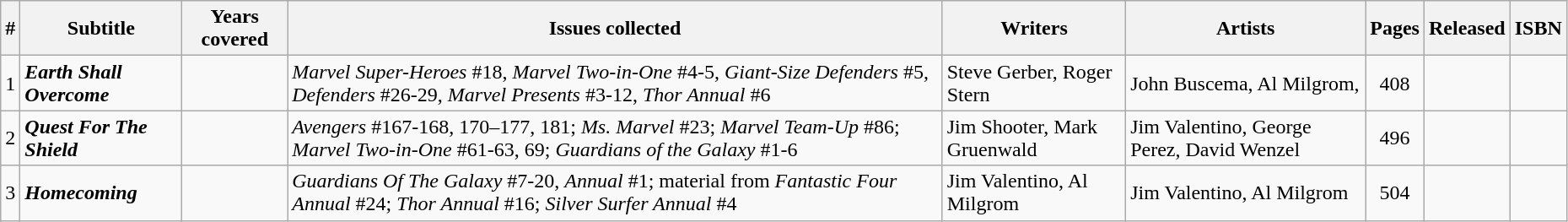<table class="wikitable sortable" width=98%>
<tr>
<th class="unsortable">#</th>
<th class="unsortable">Subtitle</th>
<th>Years covered</th>
<th class="unsortable">Issues collected</th>
<th class="unsortable">Writers</th>
<th class="unsortable">Artists</th>
<th class="unsortable">Pages</th>
<th>Released</th>
<th class="unsortable">ISBN</th>
</tr>
<tr>
<td>1</td>
<td><strong><em>Earth Shall Overcome</em></strong></td>
<td></td>
<td><em>Marvel Super-Heroes</em> #18, <em>Marvel Two-in-One</em> #4-5, <em>Giant-Size Defenders</em> #5, <em>Defenders</em> #26-29, <em>Marvel Presents</em> #3-12, <em>Thor Annual</em> #6</td>
<td>Steve Gerber, Roger Stern</td>
<td>John Buscema, Al Milgrom, </td>
<td style="text-align: center;">408</td>
<td></td>
<td></td>
</tr>
<tr>
<td>2</td>
<td><strong><em>Quest For The Shield</em></strong></td>
<td></td>
<td><em>Avengers</em> #167-168, 170–177, 181; <em>Ms. Marvel</em> #23; <em>Marvel Team-Up</em> #86; <em>Marvel Two-in-One</em> #61-63, 69; <em>Guardians of the Galaxy</em> #1-6</td>
<td>Jim Shooter, Mark Gruenwald</td>
<td>Jim Valentino, George Perez, David Wenzel</td>
<td style="text-align: center;">496</td>
<td></td>
<td></td>
</tr>
<tr>
<td>3</td>
<td><strong><em>Homecoming</em></strong></td>
<td></td>
<td><em>Guardians Of The Galaxy</em> #7-20, <em>Annual</em> #1; material from <em>Fantastic Four Annual</em> #24; <em>Thor Annual</em> #16; <em>Silver Surfer Annual</em> #4</td>
<td>Jim Valentino, Al Milgrom</td>
<td>Jim Valentino, Al Milgrom</td>
<td style="text-align: center;">504</td>
<td></td>
<td></td>
</tr>
</table>
